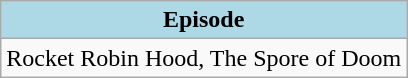<table class="wikitable collapsible">
<tr bgcolor="#add8e6">
<th style="background-color:#ADD8E6;">Episode</th>
</tr>
<tr>
<td>Rocket Robin Hood, The Spore of Doom</td>
</tr>
</table>
